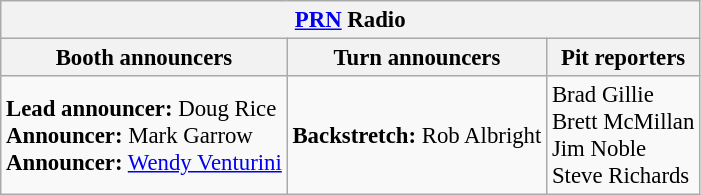<table class="wikitable" style="font-size: 95%;">
<tr>
<th colspan="3"><a href='#'>PRN</a> Radio</th>
</tr>
<tr>
<th>Booth announcers</th>
<th>Turn announcers</th>
<th>Pit reporters</th>
</tr>
<tr>
<td><strong>Lead announcer:</strong> Doug Rice<br><strong>Announcer:</strong> Mark Garrow<br><strong>Announcer:</strong> <a href='#'>Wendy Venturini</a></td>
<td><strong>Backstretch:</strong> Rob Albright</td>
<td>Brad Gillie<br>Brett McMillan<br>Jim Noble<br>Steve Richards</td>
</tr>
</table>
